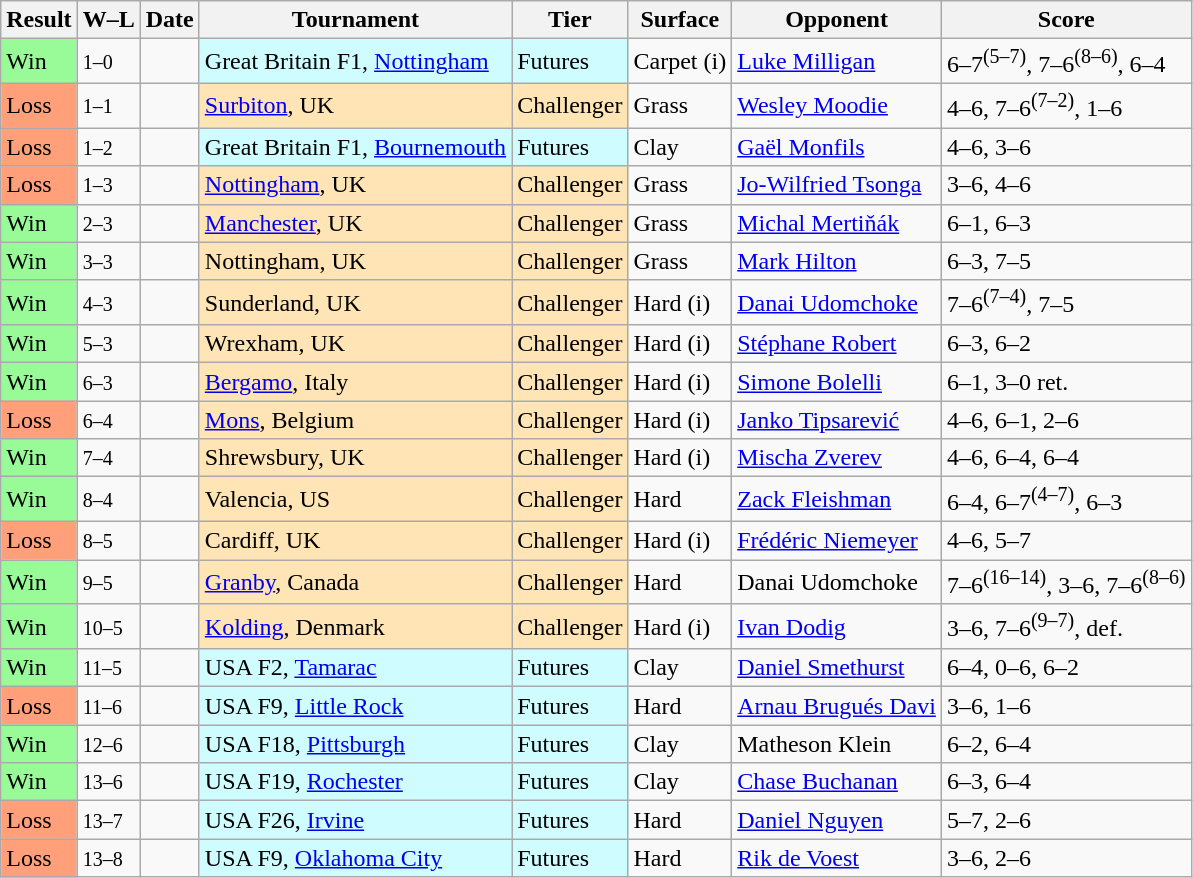<table class="sortable wikitable">
<tr>
<th>Result</th>
<th class="unsortable">W–L</th>
<th>Date</th>
<th>Tournament</th>
<th>Tier</th>
<th>Surface</th>
<th>Opponent</th>
<th class="unsortable">Score</th>
</tr>
<tr>
<td bgcolor=98FB98>Win</td>
<td><small>1–0</small></td>
<td></td>
<td style="background:#cffcff;">Great Britain F1, <a href='#'>Nottingham</a></td>
<td style="background:#cffcff;">Futures</td>
<td>Carpet (i)</td>
<td> <a href='#'>Luke Milligan</a></td>
<td>6–7<sup>(5–7)</sup>, 7–6<sup>(8–6)</sup>, 6–4</td>
</tr>
<tr>
<td bgcolor=FFA07A>Loss</td>
<td><small>1–1</small></td>
<td></td>
<td style="background:moccasin;"><a href='#'>Surbiton</a>, UK</td>
<td style="background:moccasin;">Challenger</td>
<td>Grass</td>
<td> <a href='#'>Wesley Moodie</a></td>
<td>4–6, 7–6<sup>(7–2)</sup>, 1–6</td>
</tr>
<tr>
<td bgcolor=FFA07A>Loss</td>
<td><small>1–2</small></td>
<td></td>
<td style="background:#cffcff;">Great Britain F1, <a href='#'>Bournemouth</a></td>
<td style="background:#cffcff;">Futures</td>
<td>Clay</td>
<td> <a href='#'>Gaël Monfils</a></td>
<td>4–6, 3–6</td>
</tr>
<tr>
<td bgcolor=FFA07A>Loss</td>
<td><small>1–3</small></td>
<td></td>
<td style="background:moccasin;"><a href='#'>Nottingham</a>, UK</td>
<td style="background:moccasin;">Challenger</td>
<td>Grass</td>
<td> <a href='#'>Jo-Wilfried Tsonga</a></td>
<td>3–6, 4–6</td>
</tr>
<tr>
<td bgcolor=98FB98>Win</td>
<td><small>2–3</small></td>
<td></td>
<td style="background:moccasin;"><a href='#'>Manchester</a>, UK</td>
<td style="background:moccasin;">Challenger</td>
<td>Grass</td>
<td> <a href='#'>Michal Mertiňák</a></td>
<td>6–1, 6–3</td>
</tr>
<tr>
<td bgcolor=98FB98>Win</td>
<td><small>3–3</small></td>
<td></td>
<td style="background:moccasin;">Nottingham, UK</td>
<td style="background:moccasin;">Challenger</td>
<td>Grass</td>
<td> <a href='#'>Mark Hilton</a></td>
<td>6–3, 7–5</td>
</tr>
<tr>
<td bgcolor=98FB98>Win</td>
<td><small>4–3</small></td>
<td></td>
<td style="background:moccasin;">Sunderland, UK</td>
<td style="background:moccasin;">Challenger</td>
<td>Hard (i)</td>
<td> <a href='#'>Danai Udomchoke</a></td>
<td>7–6<sup>(7–4)</sup>, 7–5</td>
</tr>
<tr>
<td bgcolor=98FB98>Win</td>
<td><small>5–3</small></td>
<td></td>
<td style="background:moccasin;">Wrexham, UK</td>
<td style="background:moccasin;">Challenger</td>
<td>Hard (i)</td>
<td> <a href='#'>Stéphane Robert</a></td>
<td>6–3, 6–2</td>
</tr>
<tr>
<td bgcolor=98FB98>Win</td>
<td><small>6–3</small></td>
<td></td>
<td style="background:moccasin;"><a href='#'>Bergamo</a>, Italy</td>
<td style="background:moccasin;">Challenger</td>
<td>Hard (i)</td>
<td> <a href='#'>Simone Bolelli</a></td>
<td>6–1, 3–0 ret.</td>
</tr>
<tr>
<td bgcolor=FFA07A>Loss</td>
<td><small>6–4</small></td>
<td></td>
<td style="background:moccasin;"><a href='#'>Mons</a>, Belgium</td>
<td style="background:moccasin;">Challenger</td>
<td>Hard (i)</td>
<td> <a href='#'>Janko Tipsarević</a></td>
<td>4–6, 6–1, 2–6</td>
</tr>
<tr>
<td bgcolor=98FB98>Win</td>
<td><small>7–4</small></td>
<td></td>
<td style="background:moccasin;">Shrewsbury, UK</td>
<td style="background:moccasin;">Challenger</td>
<td>Hard (i)</td>
<td> <a href='#'>Mischa Zverev</a></td>
<td>4–6, 6–4, 6–4</td>
</tr>
<tr>
<td bgcolor=98FB98>Win</td>
<td><small>8–4</small></td>
<td></td>
<td style="background:moccasin;">Valencia, US</td>
<td style="background:moccasin;">Challenger</td>
<td>Hard</td>
<td> <a href='#'>Zack Fleishman</a></td>
<td>6–4, 6–7<sup>(4–7)</sup>, 6–3</td>
</tr>
<tr>
<td bgcolor=FFA07A>Loss</td>
<td><small>8–5</small></td>
<td></td>
<td style="background:moccasin;">Cardiff, UK</td>
<td style="background:moccasin;">Challenger</td>
<td>Hard (i)</td>
<td> <a href='#'>Frédéric Niemeyer</a></td>
<td>4–6, 5–7</td>
</tr>
<tr>
<td bgcolor=98FB98>Win</td>
<td><small>9–5</small></td>
<td></td>
<td style="background:moccasin;"><a href='#'>Granby</a>, Canada</td>
<td style="background:moccasin;">Challenger</td>
<td>Hard</td>
<td> Danai Udomchoke</td>
<td>7–6<sup>(16–14)</sup>, 3–6, 7–6<sup>(8–6)</sup></td>
</tr>
<tr>
<td bgcolor=98FB98>Win</td>
<td><small>10–5</small></td>
<td><a href='#'></a></td>
<td style="background:moccasin;"><a href='#'>Kolding</a>, Denmark</td>
<td style="background:moccasin;">Challenger</td>
<td>Hard (i)</td>
<td> <a href='#'>Ivan Dodig</a></td>
<td>3–6, 7–6<sup>(9–7)</sup>, def.</td>
</tr>
<tr>
<td bgcolor=98FB98>Win</td>
<td><small>11–5</small></td>
<td></td>
<td style="background:#cffcff;">USA F2, <a href='#'>Tamarac</a></td>
<td style="background:#cffcff;">Futures</td>
<td>Clay</td>
<td> <a href='#'>Daniel Smethurst</a></td>
<td>6–4, 0–6, 6–2</td>
</tr>
<tr>
<td bgcolor=FFA07A>Loss</td>
<td><small>11–6</small></td>
<td></td>
<td style="background:#cffcff;">USA F9, <a href='#'>Little Rock</a></td>
<td style="background:#cffcff;">Futures</td>
<td>Hard</td>
<td> <a href='#'>Arnau Brugués Davi</a></td>
<td>3–6, 1–6</td>
</tr>
<tr>
<td bgcolor=98FB98>Win</td>
<td><small>12–6</small></td>
<td></td>
<td style="background:#cffcff;">USA F18, <a href='#'>Pittsburgh</a></td>
<td style="background:#cffcff;">Futures</td>
<td>Clay</td>
<td> Matheson Klein</td>
<td>6–2, 6–4</td>
</tr>
<tr>
<td bgcolor=98FB98>Win</td>
<td><small>13–6</small></td>
<td></td>
<td style="background:#cffcff;">USA F19, <a href='#'>Rochester</a></td>
<td style="background:#cffcff;">Futures</td>
<td>Clay</td>
<td> <a href='#'>Chase Buchanan</a></td>
<td>6–3, 6–4</td>
</tr>
<tr>
<td bgcolor=FFA07A>Loss</td>
<td><small>13–7</small></td>
<td></td>
<td style="background:#cffcff;">USA F26, <a href='#'>Irvine</a></td>
<td style="background:#cffcff;">Futures</td>
<td>Hard</td>
<td> <a href='#'>Daniel Nguyen</a></td>
<td>5–7, 2–6</td>
</tr>
<tr>
<td bgcolor=FFA07A>Loss</td>
<td><small>13–8</small></td>
<td></td>
<td style="background:#cffcff;">USA F9, <a href='#'>Oklahoma City</a></td>
<td style="background:#cffcff;">Futures</td>
<td>Hard</td>
<td> <a href='#'>Rik de Voest</a></td>
<td>3–6, 2–6</td>
</tr>
</table>
